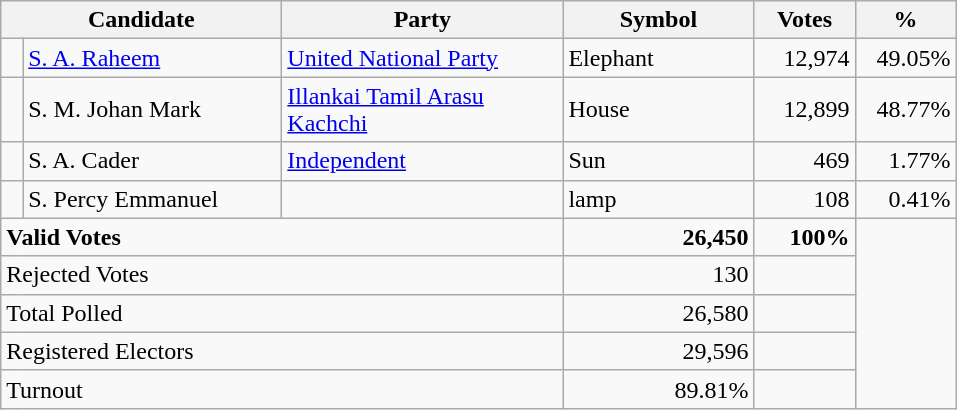<table class="wikitable" border="1" style="text-align:right;">
<tr>
<th align=left colspan=2 width="180">Candidate</th>
<th align=left width="180">Party</th>
<th align=left width="120">Symbol</th>
<th align=left width="60">Votes</th>
<th align=left width="60">%</th>
</tr>
<tr>
<td bgcolor=> </td>
<td align=left><a href='#'>S. A. Raheem</a></td>
<td align=left><a href='#'>United National Party</a></td>
<td align=left>Elephant</td>
<td>12,974</td>
<td>49.05%</td>
</tr>
<tr>
<td bgcolor=> </td>
<td align=left>S. M. Johan Mark</td>
<td align=left><a href='#'>Illankai Tamil Arasu Kachchi</a></td>
<td align=left>House</td>
<td>12,899</td>
<td>48.77%</td>
</tr>
<tr>
<td></td>
<td align=left>S. A. Cader</td>
<td align=left><a href='#'>Independent</a></td>
<td align=left>Sun</td>
<td>469</td>
<td>1.77%</td>
</tr>
<tr>
<td></td>
<td align=left>S. Percy Emmanuel</td>
<td></td>
<td align=left>lamp</td>
<td>108</td>
<td>0.41%</td>
</tr>
<tr>
<td align=left colspan=3><strong>Valid Votes</strong></td>
<td><strong>26,450</strong></td>
<td><strong>100%</strong></td>
</tr>
<tr>
<td align=left colspan=3>Rejected Votes</td>
<td>130</td>
<td></td>
</tr>
<tr>
<td align=left colspan=3>Total Polled</td>
<td>26,580</td>
<td></td>
</tr>
<tr>
<td align=left colspan=3>Registered Electors</td>
<td>29,596</td>
<td></td>
</tr>
<tr>
<td align=left colspan=3>Turnout</td>
<td>89.81%</td>
<td></td>
</tr>
</table>
